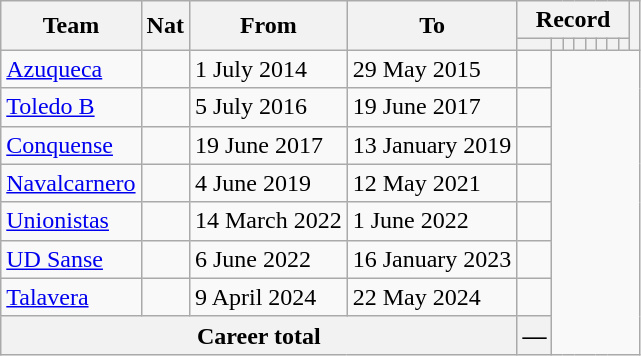<table class="wikitable" style="text-align: center">
<tr>
<th rowspan="2">Team</th>
<th rowspan="2">Nat</th>
<th rowspan="2">From</th>
<th rowspan="2">To</th>
<th colspan="8">Record</th>
<th rowspan=2></th>
</tr>
<tr>
<th></th>
<th></th>
<th></th>
<th></th>
<th></th>
<th></th>
<th></th>
<th></th>
</tr>
<tr>
<td align="left"><a href='#'>Azuqueca</a></td>
<td></td>
<td align=left>1 July 2014</td>
<td align=left>29 May 2015<br></td>
<td></td>
</tr>
<tr>
<td align="left"><a href='#'>Toledo B</a></td>
<td></td>
<td align=left>5 July 2016</td>
<td align=left>19 June 2017<br></td>
<td></td>
</tr>
<tr>
<td align="left"><a href='#'>Conquense</a></td>
<td></td>
<td align=left>19 June 2017</td>
<td align=left>13 January 2019<br></td>
<td></td>
</tr>
<tr>
<td align="left"><a href='#'>Navalcarnero</a></td>
<td></td>
<td align=left>4 June 2019</td>
<td align=left>12 May 2021<br></td>
<td></td>
</tr>
<tr>
<td align="left"><a href='#'>Unionistas</a></td>
<td></td>
<td align=left>14 March 2022</td>
<td align=left>1 June 2022<br></td>
<td></td>
</tr>
<tr>
<td align="left"><a href='#'>UD Sanse</a></td>
<td></td>
<td align=left>6 June 2022</td>
<td align=left>16 January 2023<br></td>
<td></td>
</tr>
<tr>
<td align="left"><a href='#'>Talavera</a></td>
<td></td>
<td align=left>9 April 2024</td>
<td align=left>22 May 2024<br></td>
<td></td>
</tr>
<tr>
<th colspan=4>Career total<br></th>
<th>—</th>
</tr>
</table>
